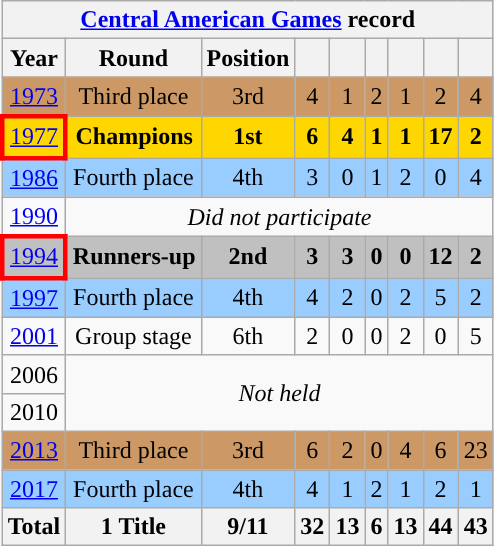<table class="wikitable" style="text-align: center;">
<tr>
<th colspan=9><a href='#'>Central American Games</a> record</th>
</tr>
<tr>
<th>Year</th>
<th>Round</th>
<th>Position</th>
<th></th>
<th></th>
<th></th>
<th></th>
<th></th>
<th></th>
</tr>
<tr style="background:#c96;">
<td> <a href='#'>1973</a></td>
<td>Third place</td>
<td>3rd</td>
<td>4</td>
<td>1</td>
<td>2</td>
<td>1</td>
<td>2</td>
<td>4</td>
</tr>
<tr style="background:gold;">
<td style="border:3px solid red"> <a href='#'>1977</a></td>
<td><strong>Champions</strong></td>
<td><strong>1st</strong></td>
<td><strong>6</strong></td>
<td><strong>4</strong></td>
<td><strong>1</strong></td>
<td><strong>1</strong></td>
<td><strong>17</strong></td>
<td><strong>2</strong></td>
</tr>
<tr style="background:#9acdff;">
<td> <a href='#'>1986</a></td>
<td>Fourth place</td>
<td>4th</td>
<td>3</td>
<td>0</td>
<td>1</td>
<td>2</td>
<td>0</td>
<td>4</td>
</tr>
<tr>
<td> <a href='#'>1990</a></td>
<td colspan=8><em>Did not participate</em></td>
</tr>
<tr style="background:silver;">
<td style="border:3px solid red"> <a href='#'>1994</a></td>
<td><strong>Runners-up</strong></td>
<td><strong>2nd</strong></td>
<td><strong>3</strong></td>
<td><strong>3</strong></td>
<td><strong>0</strong></td>
<td><strong>0</strong></td>
<td><strong>12</strong></td>
<td><strong>2</strong></td>
</tr>
<tr style="background:#9acdff;">
<td> <a href='#'>1997</a></td>
<td>Fourth place</td>
<td>4th</td>
<td>4</td>
<td>2</td>
<td>0</td>
<td>2</td>
<td>5</td>
<td>2</td>
</tr>
<tr>
<td> <a href='#'>2001</a></td>
<td>Group stage</td>
<td>6th</td>
<td>2</td>
<td>0</td>
<td>0</td>
<td>2</td>
<td>0</td>
<td>5</td>
</tr>
<tr>
<td> 2006</td>
<td colspan=8 rowspan=2><em>Not held</em></td>
</tr>
<tr>
<td> 2010</td>
</tr>
<tr style="background:#c96;">
<td> <a href='#'>2013</a></td>
<td>Third place</td>
<td>3rd</td>
<td>6</td>
<td>2</td>
<td>0</td>
<td>4</td>
<td>6</td>
<td>23</td>
</tr>
<tr style="background:#9acdff">
<td> <a href='#'>2017</a></td>
<td>Fourth place</td>
<td>4th</td>
<td>4</td>
<td>1</td>
<td>2</td>
<td>1</td>
<td>2</td>
<td>1</td>
</tr>
<tr>
<th>Total</th>
<th>1 Title</th>
<th>9/11</th>
<th>32</th>
<th>13</th>
<th>6</th>
<th>13</th>
<th>44</th>
<th>43</th>
</tr>
</table>
